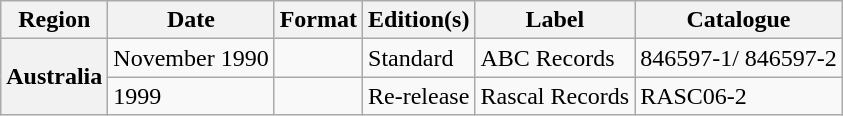<table class="wikitable plainrowheaders">
<tr>
<th scope="col">Region</th>
<th scope="col">Date</th>
<th scope="col">Format</th>
<th scope="col">Edition(s)</th>
<th scope="col">Label</th>
<th scope="col">Catalogue</th>
</tr>
<tr>
<th scope="row" rowspan="2">Australia</th>
<td>November 1990</td>
<td></td>
<td>Standard</td>
<td>ABC Records</td>
<td>846597-1/ 846597-2</td>
</tr>
<tr>
<td>1999</td>
<td></td>
<td>Re-release</td>
<td>Rascal Records</td>
<td>RASC06-2</td>
</tr>
</table>
